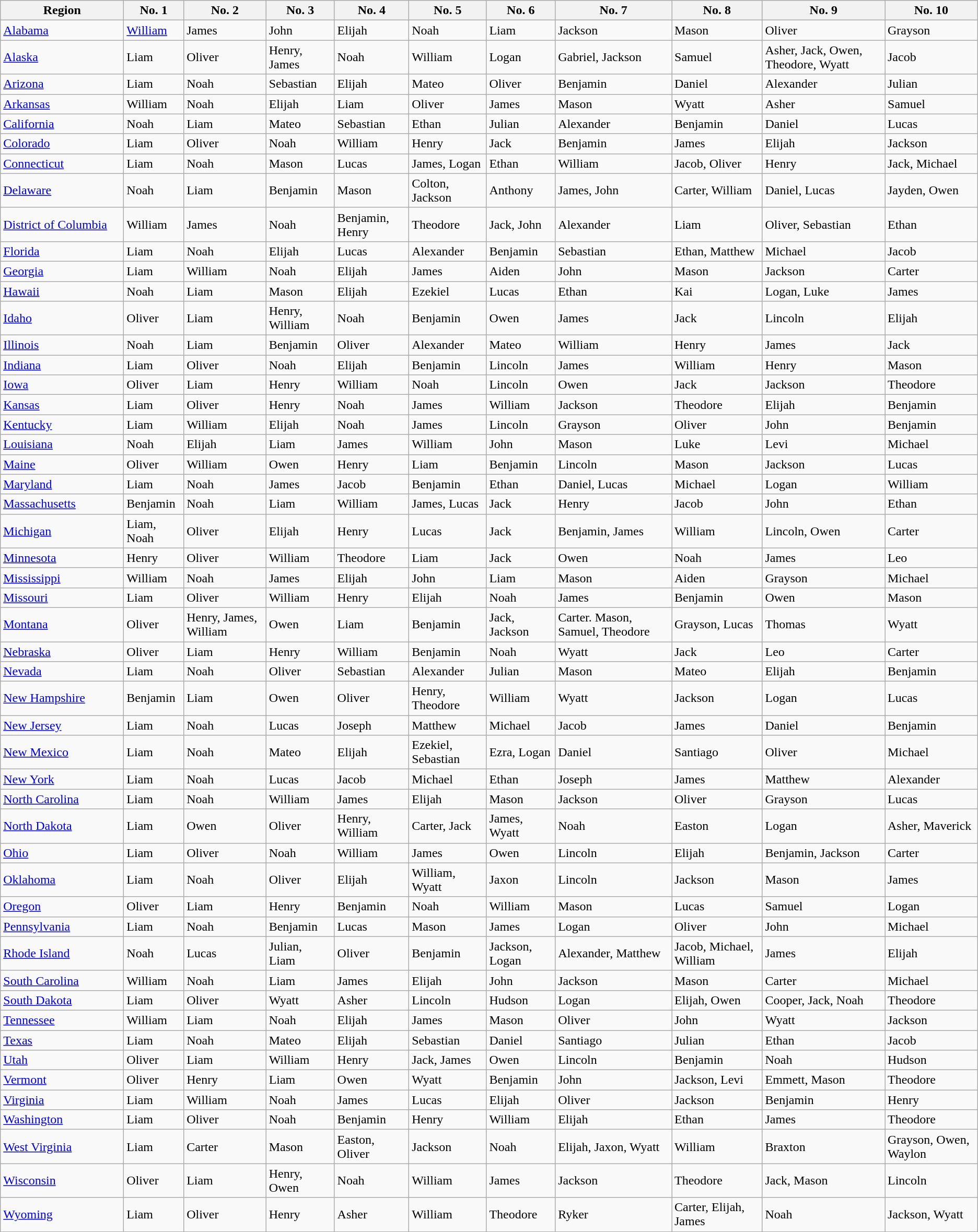<table class="wikitable sortable mw-collapsible" style="min-width:22em">
<tr>
<th width=150>Region</th>
<th>No. 1</th>
<th>No. 2</th>
<th>No. 3</th>
<th>No. 4</th>
<th>No. 5</th>
<th>No. 6</th>
<th>No. 7</th>
<th>No. 8</th>
<th>No. 9</th>
<th>No. 10</th>
</tr>
<tr>
<td><a href='#'>Alabama</a></td>
<td><a href='#'>William</a></td>
<td>James</td>
<td>John</td>
<td>Elijah</td>
<td>Noah</td>
<td>Liam</td>
<td>Jackson</td>
<td>Mason</td>
<td>Oliver</td>
<td>Grayson</td>
</tr>
<tr>
<td><a href='#'>Alaska</a></td>
<td>Liam</td>
<td>Oliver</td>
<td>Henry, James</td>
<td>Noah</td>
<td>William</td>
<td>Logan</td>
<td>Gabriel, Jackson</td>
<td>Samuel</td>
<td>Asher, Jack, Owen, Theodore, Wyatt</td>
<td>Jacob</td>
</tr>
<tr>
<td><a href='#'>Arizona</a></td>
<td>Liam</td>
<td>Noah</td>
<td>Sebastian</td>
<td>Elijah</td>
<td>Mateo</td>
<td>Oliver</td>
<td>Benjamin</td>
<td>Daniel</td>
<td>Alexander</td>
<td>Julian</td>
</tr>
<tr>
<td><a href='#'>Arkansas</a></td>
<td>William</td>
<td>Noah</td>
<td>Elijah</td>
<td>Liam</td>
<td>Oliver</td>
<td>James</td>
<td>Mason</td>
<td>Wyatt</td>
<td>Asher</td>
<td>Samuel</td>
</tr>
<tr>
<td><a href='#'>California</a></td>
<td>Noah</td>
<td>Liam</td>
<td>Mateo</td>
<td>Sebastian</td>
<td>Ethan</td>
<td>Julian</td>
<td>Alexander</td>
<td>Benjamin</td>
<td>Daniel</td>
<td>Lucas</td>
</tr>
<tr>
<td><a href='#'>Colorado</a></td>
<td>Liam</td>
<td>Oliver</td>
<td>Noah</td>
<td>William</td>
<td>Henry</td>
<td>Jack</td>
<td>Benjamin</td>
<td>James</td>
<td>Elijah</td>
<td>Jackson</td>
</tr>
<tr>
<td><a href='#'>Connecticut</a></td>
<td>Liam</td>
<td>Noah</td>
<td>Mason</td>
<td>Lucas</td>
<td>James, Logan</td>
<td>Ethan</td>
<td>William</td>
<td>Jacob, Oliver</td>
<td>Henry</td>
<td>Jack, Michael</td>
</tr>
<tr>
<td><a href='#'>Delaware</a></td>
<td>Noah</td>
<td>Liam</td>
<td>Benjamin</td>
<td>Mason</td>
<td>Colton, Jackson</td>
<td>Anthony</td>
<td>James, John</td>
<td>Carter, William</td>
<td>Daniel, Lucas</td>
<td>Jayden, Owen</td>
</tr>
<tr>
<td><a href='#'>District of Columbia</a></td>
<td>William</td>
<td>James</td>
<td>Noah</td>
<td>Benjamin, Henry</td>
<td>Theodore</td>
<td>Jack, John</td>
<td>Alexander</td>
<td>Liam</td>
<td>Oliver, Sebastian</td>
<td>Ethan</td>
</tr>
<tr>
<td><a href='#'>Florida</a></td>
<td>Liam</td>
<td>Noah</td>
<td>Elijah</td>
<td>Lucas</td>
<td>Alexander</td>
<td>Benjamin</td>
<td>Sebastian</td>
<td>Ethan, Matthew</td>
<td>Michael</td>
<td>Jacob</td>
</tr>
<tr>
<td><a href='#'>Georgia</a></td>
<td>Liam</td>
<td>William</td>
<td>Noah</td>
<td>Elijah</td>
<td>James</td>
<td>Aiden</td>
<td>John</td>
<td>Mason</td>
<td>Jackson</td>
<td>Carter</td>
</tr>
<tr>
<td><a href='#'>Hawaii</a></td>
<td>Noah</td>
<td>Liam</td>
<td>Mason</td>
<td>Elijah</td>
<td>Ezekiel</td>
<td>Lucas</td>
<td>Ethan</td>
<td>Kai</td>
<td>Logan, Luke</td>
<td>James</td>
</tr>
<tr>
<td><a href='#'>Idaho</a></td>
<td>Oliver</td>
<td>Liam</td>
<td>Henry, William</td>
<td>Noah</td>
<td>Benjamin</td>
<td>Owen</td>
<td>James</td>
<td>Jack</td>
<td>Lincoln</td>
<td>Elijah</td>
</tr>
<tr>
<td><a href='#'>Illinois</a></td>
<td>Noah</td>
<td>Liam</td>
<td>Benjamin</td>
<td>Oliver</td>
<td>Alexander</td>
<td>Mateo</td>
<td>William</td>
<td>Henry</td>
<td>James</td>
<td>Jack</td>
</tr>
<tr>
<td><a href='#'>Indiana</a></td>
<td>Liam</td>
<td>Oliver</td>
<td>Noah</td>
<td>Elijah</td>
<td>Benjamin</td>
<td>Lincoln</td>
<td>James</td>
<td>William</td>
<td>Henry</td>
<td>Mason</td>
</tr>
<tr>
<td><a href='#'>Iowa</a></td>
<td>Oliver</td>
<td>Liam</td>
<td>Henry</td>
<td>William</td>
<td>Noah</td>
<td>Lincoln</td>
<td>Owen</td>
<td>Jack</td>
<td>Jackson</td>
<td>Theodore</td>
</tr>
<tr>
<td><a href='#'>Kansas</a></td>
<td>Liam</td>
<td>Oliver</td>
<td>Henry</td>
<td>Noah</td>
<td>James</td>
<td>William</td>
<td>Jackson</td>
<td>Theodore</td>
<td>Elijah</td>
<td>Benjamin</td>
</tr>
<tr>
<td><a href='#'>Kentucky</a></td>
<td>Liam</td>
<td>William</td>
<td>Elijah</td>
<td>Noah</td>
<td>James</td>
<td>Lincoln</td>
<td>Grayson</td>
<td>Oliver</td>
<td>John</td>
<td>Benjamin</td>
</tr>
<tr>
<td><a href='#'>Louisiana</a></td>
<td>Noah</td>
<td>Elijah</td>
<td>Liam</td>
<td>James</td>
<td>William</td>
<td>John</td>
<td>Mason</td>
<td>Luke</td>
<td>Levi</td>
<td>Michael</td>
</tr>
<tr>
<td><a href='#'>Maine</a></td>
<td>Oliver</td>
<td>William</td>
<td>Owen</td>
<td>Henry</td>
<td>Liam</td>
<td>Benjamin</td>
<td>Lincoln</td>
<td>Mason</td>
<td>Jackson</td>
<td>Lucas</td>
</tr>
<tr>
<td><a href='#'>Maryland</a></td>
<td>Liam</td>
<td>Noah</td>
<td>James</td>
<td>Jacob</td>
<td>Benjamin</td>
<td>Ethan</td>
<td>Daniel, Lucas</td>
<td>Michael</td>
<td>Logan</td>
<td>William</td>
</tr>
<tr>
<td><a href='#'>Massachusetts</a></td>
<td>Benjamin</td>
<td>Noah</td>
<td>Liam</td>
<td>William</td>
<td>James, Lucas</td>
<td>Jack</td>
<td>Henry</td>
<td>Jacob</td>
<td>John</td>
<td>Ethan</td>
</tr>
<tr>
<td><a href='#'>Michigan</a></td>
<td>Liam, Noah</td>
<td>Oliver</td>
<td>Elijah</td>
<td>Henry</td>
<td>Lucas</td>
<td>Jack</td>
<td>Benjamin, James</td>
<td>William</td>
<td>Lincoln, Owen</td>
<td>Carter</td>
</tr>
<tr>
<td><a href='#'>Minnesota</a></td>
<td>Henry</td>
<td>Oliver</td>
<td>William</td>
<td>Theodore</td>
<td>Liam</td>
<td>Jack</td>
<td>Owen</td>
<td>Noah</td>
<td>James</td>
<td>Leo</td>
</tr>
<tr>
<td><a href='#'>Mississippi</a></td>
<td>William</td>
<td>Noah</td>
<td>James</td>
<td>Elijah</td>
<td>John</td>
<td>Liam</td>
<td>Mason</td>
<td>Aiden</td>
<td>Grayson</td>
<td>Michael</td>
</tr>
<tr>
<td><a href='#'>Missouri</a></td>
<td>Liam</td>
<td>Oliver</td>
<td>William</td>
<td>Henry</td>
<td>Elijah</td>
<td>Noah</td>
<td>James</td>
<td>Benjamin</td>
<td>Owen</td>
<td>Mason</td>
</tr>
<tr>
<td><a href='#'>Montana</a></td>
<td>Oliver</td>
<td>Henry, James, William</td>
<td>Owen</td>
<td>Liam</td>
<td>Benjamin</td>
<td>Jack, Jackson</td>
<td>Carter. Mason, Samuel, Theodore</td>
<td>Grayson, Lucas</td>
<td>Thomas</td>
<td>Wyatt</td>
</tr>
<tr>
<td><a href='#'>Nebraska</a></td>
<td>Oliver</td>
<td>Liam</td>
<td>Henry</td>
<td>William</td>
<td>Benjamin</td>
<td>Noah</td>
<td>Wyatt</td>
<td>Jack</td>
<td>Leo</td>
<td>Carter</td>
</tr>
<tr>
<td><a href='#'>Nevada</a></td>
<td>Liam</td>
<td>Noah</td>
<td>Oliver</td>
<td>Sebastian</td>
<td>Alexander</td>
<td>Julian</td>
<td>Mason</td>
<td>Mateo</td>
<td>Elijah</td>
<td>Benjamin</td>
</tr>
<tr>
<td><a href='#'>New Hampshire</a></td>
<td>Benjamin</td>
<td>Liam</td>
<td>Owen</td>
<td>Oliver</td>
<td>Henry, Theodore</td>
<td>William</td>
<td>Wyatt</td>
<td>Jackson</td>
<td>Logan</td>
<td>Lucas</td>
</tr>
<tr>
<td><a href='#'>New Jersey</a></td>
<td>Liam</td>
<td>Noah</td>
<td>Lucas</td>
<td>Joseph</td>
<td>Matthew</td>
<td>Michael</td>
<td>Jacob</td>
<td>James</td>
<td>Daniel</td>
<td>Benjamin</td>
</tr>
<tr>
<td><a href='#'>New Mexico</a></td>
<td>Liam</td>
<td>Noah</td>
<td>Mateo</td>
<td>Elijah</td>
<td>Ezekiel, Sebastian</td>
<td>Ezra, Logan</td>
<td>Daniel</td>
<td>Santiago</td>
<td>Oliver</td>
<td>Michael</td>
</tr>
<tr>
<td><a href='#'>New York</a></td>
<td>Liam</td>
<td>Noah</td>
<td>Lucas</td>
<td>Jacob</td>
<td>Michael</td>
<td>Ethan</td>
<td>Joseph</td>
<td>James</td>
<td>Matthew</td>
<td>Alexander</td>
</tr>
<tr>
<td><a href='#'>North Carolina</a></td>
<td>Liam</td>
<td>Noah</td>
<td>William</td>
<td>James</td>
<td>Elijah</td>
<td>Mason</td>
<td>Jackson</td>
<td>Oliver</td>
<td>Grayson</td>
<td>Lucas</td>
</tr>
<tr>
<td><a href='#'>North Dakota</a></td>
<td>Liam</td>
<td>Owen</td>
<td>Oliver</td>
<td>Henry, William</td>
<td>Carter, Jack</td>
<td>James, Wyatt</td>
<td>Noah</td>
<td>Easton</td>
<td>Logan</td>
<td>Asher, Maverick</td>
</tr>
<tr>
<td><a href='#'>Ohio</a></td>
<td>Liam</td>
<td>Oliver</td>
<td>Noah</td>
<td>William</td>
<td>James</td>
<td>Owen</td>
<td>Lincoln</td>
<td>Elijah</td>
<td>Benjamin, Jackson</td>
<td>Carter</td>
</tr>
<tr>
<td><a href='#'>Oklahoma</a></td>
<td>Liam</td>
<td>Noah</td>
<td>Oliver</td>
<td>Elijah</td>
<td>William, Wyatt</td>
<td>Jaxon</td>
<td>Lincoln</td>
<td>Jackson</td>
<td>Mason</td>
<td>James</td>
</tr>
<tr>
<td><a href='#'>Oregon</a></td>
<td>Oliver</td>
<td>Liam</td>
<td>Henry</td>
<td>Benjamin</td>
<td>Noah</td>
<td>William</td>
<td>Mason</td>
<td>Lucas</td>
<td>Samuel</td>
<td>Logan</td>
</tr>
<tr>
<td><a href='#'>Pennsylvania</a></td>
<td>Liam</td>
<td>Noah</td>
<td>Benjamin</td>
<td>Lucas</td>
<td>Mason</td>
<td>James</td>
<td>Logan</td>
<td>Oliver</td>
<td>John</td>
<td>Michael</td>
</tr>
<tr>
<td><a href='#'>Rhode Island</a></td>
<td>Noah</td>
<td>Lucas</td>
<td>Julian, Liam</td>
<td>Oliver</td>
<td>Benjamin</td>
<td>Jackson, Logan</td>
<td>Alexander, Matthew</td>
<td>Jacob, Michael, William</td>
<td>James</td>
<td>Elijah</td>
</tr>
<tr>
<td><a href='#'>South Carolina</a></td>
<td>William</td>
<td>Noah</td>
<td>Liam</td>
<td>James</td>
<td>Elijah</td>
<td>John</td>
<td>Jackson</td>
<td>Mason</td>
<td>Carter</td>
<td>Michael</td>
</tr>
<tr>
<td><a href='#'>South Dakota</a></td>
<td>Liam</td>
<td>Oliver</td>
<td>Wyatt</td>
<td>Asher</td>
<td>Lincoln</td>
<td>Hudson</td>
<td>Logan</td>
<td>Elijah, Owen</td>
<td>Cooper, Jack, Noah</td>
<td>Theodore</td>
</tr>
<tr>
<td><a href='#'>Tennessee</a></td>
<td>William</td>
<td>Liam</td>
<td>Noah</td>
<td>Elijah</td>
<td>James</td>
<td>Mason</td>
<td>Oliver</td>
<td>John</td>
<td>Wyatt</td>
<td>Jackson</td>
</tr>
<tr>
<td><a href='#'>Texas</a></td>
<td>Liam</td>
<td>Noah</td>
<td>Mateo</td>
<td>Elijah</td>
<td>Sebastian</td>
<td>Daniel</td>
<td>Santiago</td>
<td>Julian</td>
<td>Ethan</td>
<td>Jacob</td>
</tr>
<tr>
<td><a href='#'>Utah</a></td>
<td>Oliver</td>
<td>Liam</td>
<td>William</td>
<td>Henry</td>
<td>Jack, James</td>
<td>Owen</td>
<td>Lincoln</td>
<td>Benjamin</td>
<td>Noah</td>
<td>Hudson</td>
</tr>
<tr>
<td><a href='#'>Vermont</a></td>
<td>Oliver</td>
<td>Henry</td>
<td>Liam</td>
<td>Owen</td>
<td>Wyatt</td>
<td>Benjamin</td>
<td>John</td>
<td>Jackson, Levi</td>
<td>Emmett, Mason</td>
<td>Theodore</td>
</tr>
<tr>
<td><a href='#'>Virginia</a></td>
<td>Liam</td>
<td>William</td>
<td>Noah</td>
<td>James</td>
<td>Lucas</td>
<td>Elijah</td>
<td>Oliver</td>
<td>Jackson</td>
<td>Benjamin</td>
<td>Henry</td>
</tr>
<tr>
<td><a href='#'>Washington</a></td>
<td>Liam</td>
<td>Oliver</td>
<td>Noah</td>
<td>Benjamin</td>
<td>Henry</td>
<td>William</td>
<td>Elijah</td>
<td>Ethan</td>
<td>James</td>
<td>Theodore</td>
</tr>
<tr>
<td><a href='#'>West Virginia</a></td>
<td>Liam</td>
<td>Carter</td>
<td>Mason</td>
<td>Easton, Oliver</td>
<td>Jackson</td>
<td>Noah</td>
<td>Elijah, Jaxon, Wyatt</td>
<td>William</td>
<td>Braxton</td>
<td>Grayson, Owen, Waylon</td>
</tr>
<tr>
<td><a href='#'>Wisconsin</a></td>
<td>Oliver</td>
<td>Liam</td>
<td>Henry, Owen</td>
<td>Noah</td>
<td>William</td>
<td>James</td>
<td>Jackson</td>
<td>Theodore</td>
<td>Jack, Mason</td>
<td>Lincoln</td>
</tr>
<tr>
<td><a href='#'>Wyoming</a></td>
<td>Liam</td>
<td>Oliver</td>
<td>Henry</td>
<td>Asher</td>
<td>William</td>
<td>Theodore</td>
<td>Ryker</td>
<td>Carter, Elijah, James</td>
<td>Noah</td>
<td>Jackson, Wyatt</td>
</tr>
<tr>
</tr>
</table>
